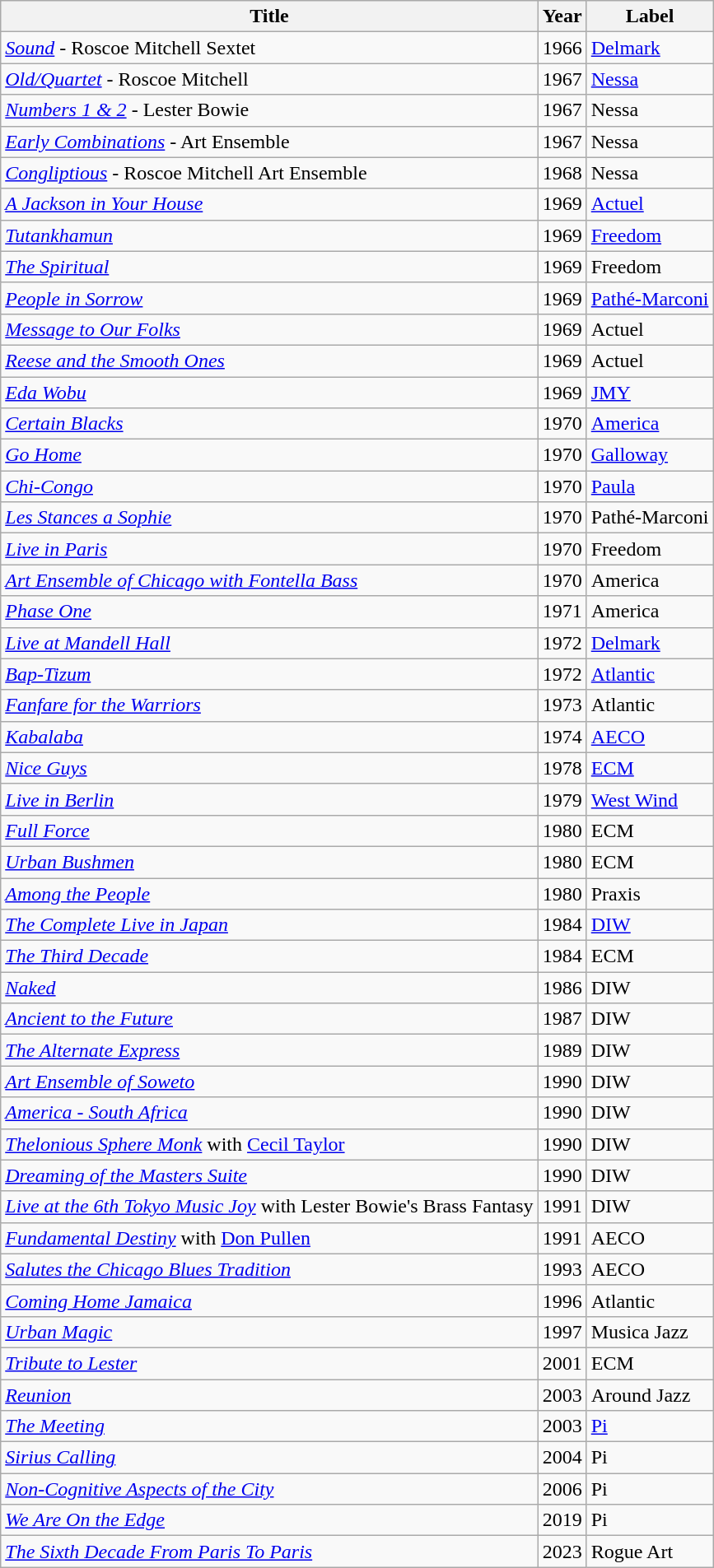<table class="wikitable">
<tr>
<th>Title</th>
<th>Year</th>
<th>Label</th>
</tr>
<tr>
<td><em><a href='#'>Sound</a></em> - Roscoe Mitchell Sextet</td>
<td>1966</td>
<td><a href='#'>Delmark</a></td>
</tr>
<tr>
<td><em><a href='#'>Old/Quartet</a></em> - Roscoe Mitchell</td>
<td>1967</td>
<td><a href='#'>Nessa</a></td>
</tr>
<tr>
<td><em><a href='#'>Numbers 1 & 2</a></em> - Lester Bowie</td>
<td>1967</td>
<td>Nessa</td>
</tr>
<tr>
<td><em><a href='#'>Early Combinations</a></em> - Art Ensemble</td>
<td>1967</td>
<td>Nessa</td>
</tr>
<tr>
<td><em><a href='#'>Congliptious</a></em> - Roscoe Mitchell Art Ensemble</td>
<td>1968</td>
<td>Nessa</td>
</tr>
<tr>
<td><em><a href='#'>A Jackson in Your House</a></em></td>
<td>1969</td>
<td><a href='#'>Actuel</a></td>
</tr>
<tr>
<td><em><a href='#'>Tutankhamun</a></em></td>
<td>1969</td>
<td><a href='#'>Freedom</a></td>
</tr>
<tr>
<td><em><a href='#'>The Spiritual</a></em></td>
<td>1969</td>
<td>Freedom</td>
</tr>
<tr>
<td><em><a href='#'>People in Sorrow</a></em></td>
<td>1969</td>
<td><a href='#'>Pathé-Marconi</a></td>
</tr>
<tr>
<td><em><a href='#'>Message to Our Folks</a></em></td>
<td>1969</td>
<td>Actuel</td>
</tr>
<tr>
<td><em><a href='#'>Reese and the Smooth Ones</a></em></td>
<td>1969</td>
<td>Actuel</td>
</tr>
<tr>
<td><em><a href='#'>Eda Wobu</a></em></td>
<td>1969</td>
<td><a href='#'>JMY</a></td>
</tr>
<tr>
<td><em><a href='#'>Certain Blacks</a></em></td>
<td>1970</td>
<td><a href='#'>America</a></td>
</tr>
<tr>
<td><em><a href='#'>Go Home</a></em></td>
<td>1970</td>
<td><a href='#'>Galloway</a></td>
</tr>
<tr>
<td><em><a href='#'>Chi-Congo</a></em></td>
<td>1970</td>
<td><a href='#'>Paula</a></td>
</tr>
<tr>
<td><em><a href='#'>Les Stances a Sophie</a></em></td>
<td>1970</td>
<td>Pathé-Marconi</td>
</tr>
<tr>
<td><em><a href='#'>Live in Paris</a></em></td>
<td>1970</td>
<td>Freedom</td>
</tr>
<tr>
<td><em><a href='#'>Art Ensemble of Chicago with Fontella Bass</a></em></td>
<td>1970</td>
<td>America</td>
</tr>
<tr>
<td><em><a href='#'>Phase One</a></em></td>
<td>1971</td>
<td>America</td>
</tr>
<tr>
<td><em><a href='#'>Live at Mandell Hall</a></em></td>
<td>1972</td>
<td><a href='#'>Delmark</a></td>
</tr>
<tr>
<td><em><a href='#'>Bap-Tizum</a></em></td>
<td>1972</td>
<td><a href='#'>Atlantic</a></td>
</tr>
<tr>
<td><em><a href='#'>Fanfare for the Warriors</a></em></td>
<td>1973</td>
<td>Atlantic</td>
</tr>
<tr>
<td><em><a href='#'>Kabalaba</a></em></td>
<td>1974</td>
<td><a href='#'>AECO</a></td>
</tr>
<tr>
<td><em><a href='#'>Nice Guys</a></em></td>
<td>1978</td>
<td><a href='#'>ECM</a></td>
</tr>
<tr>
<td><em><a href='#'>Live in Berlin</a></em></td>
<td>1979</td>
<td><a href='#'>West Wind</a></td>
</tr>
<tr>
<td><em><a href='#'>Full Force</a></em></td>
<td>1980</td>
<td>ECM</td>
</tr>
<tr>
<td><em><a href='#'>Urban Bushmen</a></em></td>
<td>1980</td>
<td>ECM</td>
</tr>
<tr>
<td><em><a href='#'>Among the People</a></em></td>
<td>1980</td>
<td>Praxis</td>
</tr>
<tr>
<td><em><a href='#'>The Complete Live in Japan</a></em></td>
<td>1984</td>
<td><a href='#'>DIW</a></td>
</tr>
<tr>
<td><em><a href='#'>The Third Decade</a></em></td>
<td>1984</td>
<td>ECM</td>
</tr>
<tr>
<td><em><a href='#'>Naked</a></em></td>
<td>1986</td>
<td>DIW</td>
</tr>
<tr>
<td><em><a href='#'>Ancient to the Future</a></em></td>
<td>1987</td>
<td>DIW</td>
</tr>
<tr>
<td><em><a href='#'>The Alternate Express</a></em></td>
<td>1989</td>
<td>DIW</td>
</tr>
<tr>
<td><em><a href='#'>Art Ensemble of Soweto</a></em></td>
<td>1990</td>
<td>DIW</td>
</tr>
<tr>
<td><em><a href='#'>America - South Africa</a></em></td>
<td>1990</td>
<td>DIW</td>
</tr>
<tr>
<td><em><a href='#'>Thelonious Sphere Monk</a></em> with <a href='#'>Cecil Taylor</a></td>
<td>1990</td>
<td>DIW</td>
</tr>
<tr>
<td><em><a href='#'>Dreaming of the Masters Suite</a></em></td>
<td>1990</td>
<td>DIW</td>
</tr>
<tr>
<td><em><a href='#'>Live at the 6th Tokyo Music Joy</a></em> with Lester Bowie's Brass Fantasy</td>
<td>1991</td>
<td>DIW</td>
</tr>
<tr>
<td><em><a href='#'>Fundamental Destiny</a></em> with <a href='#'>Don Pullen</a></td>
<td>1991</td>
<td>AECO</td>
</tr>
<tr>
<td><em><a href='#'>Salutes the Chicago Blues Tradition</a></em></td>
<td>1993</td>
<td>AECO</td>
</tr>
<tr>
<td><em><a href='#'>Coming Home Jamaica</a></em></td>
<td>1996</td>
<td>Atlantic</td>
</tr>
<tr>
<td><em><a href='#'>Urban Magic</a></em></td>
<td>1997</td>
<td>Musica Jazz</td>
</tr>
<tr>
<td><em><a href='#'>Tribute to Lester</a></em></td>
<td>2001</td>
<td>ECM</td>
</tr>
<tr>
<td><em><a href='#'>Reunion</a></em></td>
<td>2003</td>
<td>Around Jazz</td>
</tr>
<tr>
<td><em><a href='#'>The Meeting</a></em></td>
<td>2003</td>
<td><a href='#'>Pi</a></td>
</tr>
<tr>
<td><em><a href='#'>Sirius Calling</a></em></td>
<td>2004</td>
<td>Pi</td>
</tr>
<tr>
<td><em><a href='#'>Non-Cognitive Aspects of the City</a></em></td>
<td>2006</td>
<td>Pi</td>
</tr>
<tr>
<td><em><a href='#'>We Are On the Edge</a></em></td>
<td>2019</td>
<td>Pi</td>
</tr>
<tr>
<td><em><a href='#'>The Sixth Decade From Paris To Paris</a></em></td>
<td>2023</td>
<td>Rogue Art</td>
</tr>
</table>
